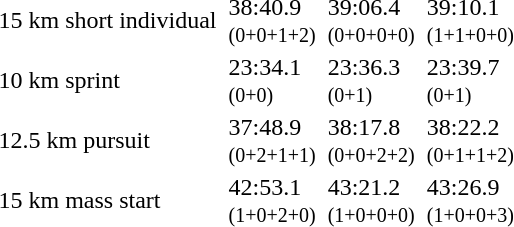<table>
<tr>
<td>15 km short individual<br></td>
<td></td>
<td>38:40.9<br><small>(0+0+1+2)</small></td>
<td></td>
<td>39:06.4<br><small>(0+0+0+0)</small></td>
<td></td>
<td>39:10.1<br><small>(1+1+0+0)</small></td>
</tr>
<tr>
<td>10 km sprint<br></td>
<td></td>
<td>23:34.1<br><small>(0+0)</small></td>
<td></td>
<td>23:36.3<br><small>(0+1)</small></td>
<td></td>
<td>23:39.7<br><small>(0+1)</small></td>
</tr>
<tr>
<td>12.5 km pursuit<br></td>
<td></td>
<td>37:48.9<br><small>(0+2+1+1)</small></td>
<td></td>
<td>38:17.8<br><small>(0+0+2+2)</small></td>
<td></td>
<td>38:22.2<br><small>(0+1+1+2)</small></td>
</tr>
<tr>
<td>15 km mass start<br></td>
<td></td>
<td>42:53.1<br><small>(1+0+2+0)</small></td>
<td></td>
<td>43:21.2<br><small>(1+0+0+0)</small></td>
<td></td>
<td>43:26.9<br><small>(1+0+0+3)</small></td>
</tr>
</table>
